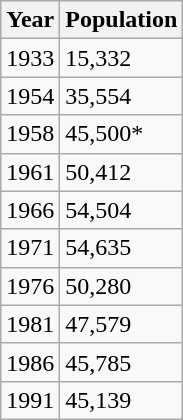<table class="wikitable">
<tr>
<th>Year</th>
<th>Population</th>
</tr>
<tr>
<td>1933</td>
<td>15,332</td>
</tr>
<tr>
<td>1954</td>
<td>35,554</td>
</tr>
<tr>
<td>1958</td>
<td>45,500*</td>
</tr>
<tr>
<td>1961</td>
<td>50,412</td>
</tr>
<tr>
<td>1966</td>
<td>54,504</td>
</tr>
<tr>
<td>1971</td>
<td>54,635</td>
</tr>
<tr>
<td>1976</td>
<td>50,280</td>
</tr>
<tr>
<td>1981</td>
<td>47,579</td>
</tr>
<tr>
<td>1986</td>
<td>45,785</td>
</tr>
<tr>
<td>1991</td>
<td>45,139</td>
</tr>
</table>
